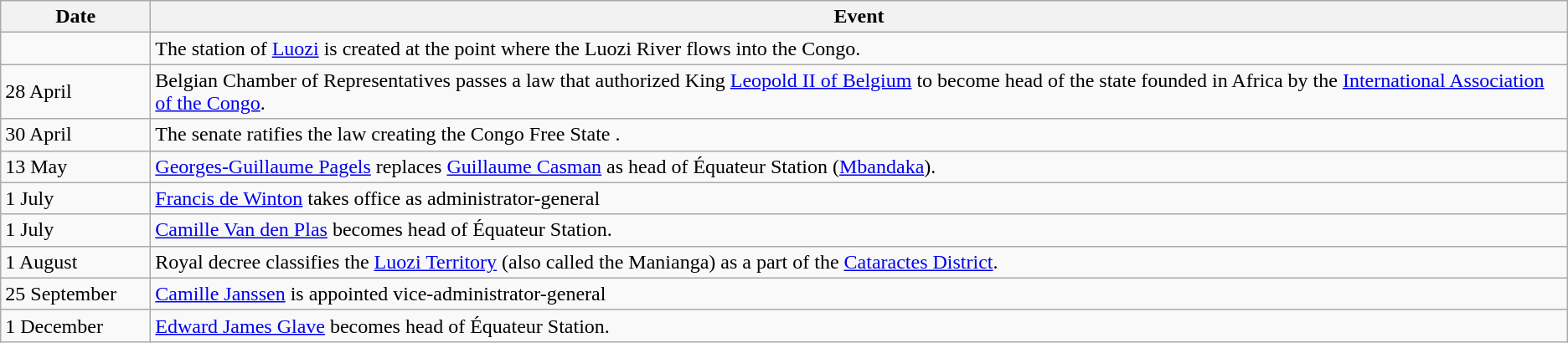<table class=wikitable>
<tr>
<th style="width:7em">Date</th>
<th>Event</th>
</tr>
<tr>
<td></td>
<td>The station of <a href='#'>Luozi</a> is created at the point where the Luozi River flows into the Congo.</td>
</tr>
<tr>
<td>28 April</td>
<td>Belgian Chamber of Representatives passes a law that authorized King <a href='#'>Leopold II of Belgium</a> to become head of the state founded in Africa by the <a href='#'>International Association of the Congo</a>.</td>
</tr>
<tr>
<td>30 April</td>
<td>The senate ratifies the law creating the Congo Free State .</td>
</tr>
<tr>
<td>13 May</td>
<td><a href='#'>Georges-Guillaume Pagels</a> replaces <a href='#'>Guillaume Casman</a> as head of  Équateur Station (<a href='#'>Mbandaka</a>).</td>
</tr>
<tr>
<td>1 July</td>
<td><a href='#'>Francis de Winton</a> takes office as administrator-general</td>
</tr>
<tr>
<td>1 July</td>
<td><a href='#'>Camille Van den Plas</a> becomes head of  Équateur Station.</td>
</tr>
<tr>
<td>1 August</td>
<td>Royal decree classifies the <a href='#'>Luozi Territory</a> (also called the Manianga) as a part of the <a href='#'>Cataractes District</a>.</td>
</tr>
<tr>
<td>25 September</td>
<td><a href='#'>Camille Janssen</a> is appointed vice-administrator-general</td>
</tr>
<tr>
<td>1 December</td>
<td><a href='#'>Edward James Glave</a> becomes head of  Équateur Station.</td>
</tr>
</table>
